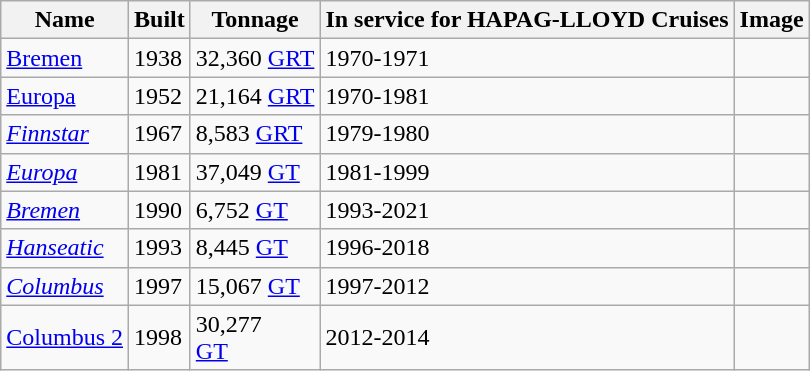<table class="wikitable">
<tr>
<th>Name</th>
<th>Built</th>
<th>Tonnage</th>
<th>In service for HAPAG-LLOYD Cruises</th>
<th>Image</th>
</tr>
<tr>
<td><a href='#'>Bremen</a></td>
<td>1938</td>
<td>32,360 <a href='#'>GRT</a></td>
<td>1970-1971</td>
<td></td>
</tr>
<tr>
<td><a href='#'>Europa</a></td>
<td>1952</td>
<td>21,164 <a href='#'>GRT</a></td>
<td>1970-1981</td>
<td></td>
</tr>
<tr>
<td><a href='#'><em>Finnstar</em></a></td>
<td>1967</td>
<td>8,583 <a href='#'>GRT</a></td>
<td>1979-1980</td>
<td></td>
</tr>
<tr>
<td><a href='#'><em>Europa</em></a></td>
<td>1981</td>
<td>37,049 <a href='#'>GT</a></td>
<td>1981-1999</td>
<td></td>
</tr>
<tr>
<td><a href='#'><em>Bremen</em></a></td>
<td>1990</td>
<td>6,752 <a href='#'>GT</a></td>
<td>1993-2021</td>
<td></td>
</tr>
<tr>
<td><a href='#'><em>Hanseatic</em></a></td>
<td>1993</td>
<td>8,445 <a href='#'>GT</a></td>
<td>1996-2018</td>
<td></td>
</tr>
<tr>
<td><a href='#'><em>Columbus</em></a></td>
<td>1997</td>
<td>15,067 <a href='#'>GT</a></td>
<td>1997-2012</td>
<td></td>
</tr>
<tr>
<td><a href='#'>Columbus 2</a></td>
<td>1998</td>
<td>30,277<br><a href='#'>GT</a></td>
<td>2012-2014</td>
<td></td>
</tr>
</table>
